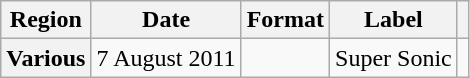<table class="wikitable sortable plainrowheaders" style="text-align:center">
<tr>
<th>Region</th>
<th>Date</th>
<th>Format</th>
<th>Label</th>
<th></th>
</tr>
<tr>
<th scope="row">Various</th>
<td>7 August 2011</td>
<td></td>
<td>Super Sonic</td>
<td></td>
</tr>
</table>
